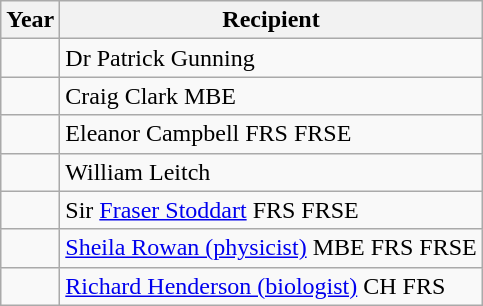<table class="wikitable">
<tr>
<th>Year</th>
<th>Recipient</th>
</tr>
<tr>
<td></td>
<td>Dr Patrick Gunning</td>
</tr>
<tr>
<td></td>
<td>Craig Clark MBE</td>
</tr>
<tr>
<td></td>
<td>Eleanor Campbell FRS FRSE</td>
</tr>
<tr>
<td></td>
<td>William Leitch </td>
</tr>
<tr>
<td></td>
<td>Sir <a href='#'>Fraser Stoddart</a> FRS FRSE</td>
</tr>
<tr>
<td></td>
<td><a href='#'>Sheila Rowan (physicist)</a> MBE FRS FRSE</td>
</tr>
<tr>
<td></td>
<td><a href='#'>Richard Henderson (biologist)</a> CH FRS</td>
</tr>
</table>
